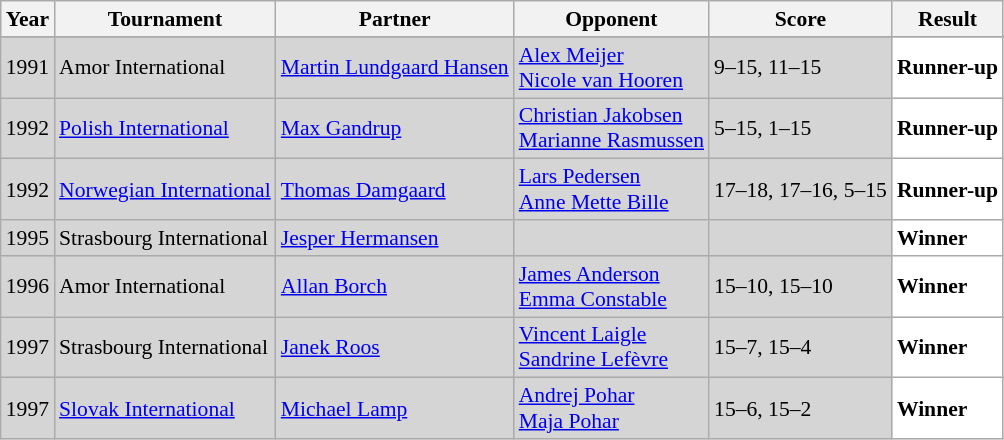<table class="sortable wikitable" style="font-size: 90%;">
<tr>
<th>Year</th>
<th>Tournament</th>
<th>Partner</th>
<th>Opponent</th>
<th>Score</th>
<th>Result</th>
</tr>
<tr>
</tr>
<tr style="background:#D5D5D5">
<td align="center">1991</td>
<td align="left">Amor International</td>
<td align="left"> <a href='#'>Martin Lundgaard Hansen</a></td>
<td align="left"> <a href='#'>Alex Meijer</a><br> <a href='#'>Nicole van Hooren</a></td>
<td align="left">9–15, 11–15</td>
<td style="text-align:left; background:white"> <strong>Runner-up</strong></td>
</tr>
<tr style="background:#D5D5D5">
<td align="center">1992</td>
<td align="left"><a href='#'>Polish International</a></td>
<td align="left"> <a href='#'>Max Gandrup</a></td>
<td align="left"> <a href='#'>Christian Jakobsen</a><br> <a href='#'>Marianne Rasmussen</a></td>
<td align="left">5–15, 1–15</td>
<td style="text-align:left; background:white"> <strong>Runner-up</strong></td>
</tr>
<tr style="background:#D5D5D5">
<td align="center">1992</td>
<td align="left"><a href='#'>Norwegian International</a></td>
<td align="left"> <a href='#'>Thomas Damgaard</a></td>
<td align="left"> <a href='#'>Lars Pedersen</a><br> <a href='#'>Anne Mette Bille</a></td>
<td align="left">17–18, 17–16, 5–15</td>
<td style="text-align:left; background:white"> <strong>Runner-up</strong></td>
</tr>
<tr style="background:#D5D5D5">
<td align="center">1995</td>
<td align="left">Strasbourg International</td>
<td align="left"> <a href='#'>Jesper Hermansen</a></td>
<td align="left"></td>
<td align="left"></td>
<td style="text-align:left; background:white"> <strong>Winner</strong></td>
</tr>
<tr style="background:#D5D5D5">
<td align="center">1996</td>
<td align="left">Amor International</td>
<td align="left"> <a href='#'>Allan Borch</a></td>
<td align="left"> <a href='#'>James Anderson</a><br> <a href='#'>Emma Constable</a></td>
<td align="left">15–10, 15–10</td>
<td style="text-align:left; background:white"> <strong>Winner</strong></td>
</tr>
<tr style="background:#D5D5D5">
<td align="center">1997</td>
<td align="left">Strasbourg International</td>
<td align="left"> <a href='#'>Janek Roos</a></td>
<td align="left"> <a href='#'>Vincent Laigle</a><br> <a href='#'>Sandrine Lefèvre</a></td>
<td align="left">15–7, 15–4</td>
<td style="text-align:left; background:white"> <strong>Winner</strong></td>
</tr>
<tr style="background:#D5D5D5">
<td align="center">1997</td>
<td align="left"><a href='#'>Slovak International</a></td>
<td align="left"> <a href='#'>Michael Lamp</a></td>
<td align="left"> <a href='#'>Andrej Pohar</a><br> <a href='#'>Maja Pohar</a></td>
<td align="left">15–6, 15–2</td>
<td style="text-align:left; background:white"> <strong>Winner</strong></td>
</tr>
</table>
